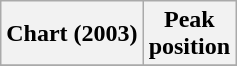<table class="wikitable plainrowheaders" style="text-align:center">
<tr>
<th scope="col">Chart (2003)</th>
<th scope="col">Peak<br>position</th>
</tr>
<tr>
</tr>
</table>
